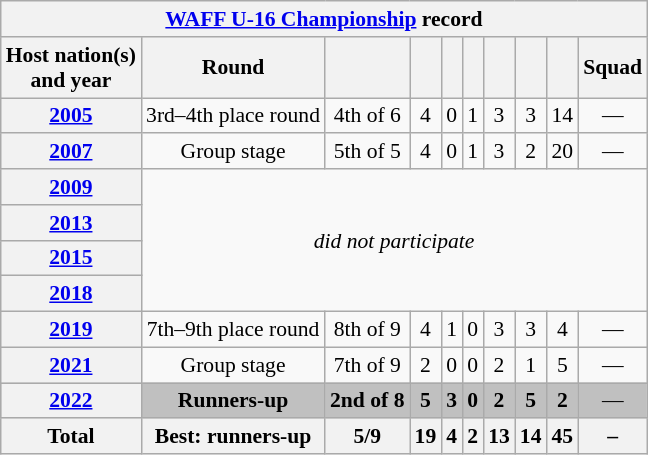<table class="wikitable" style="font-size:90%; text-align:center;">
<tr>
<th colspan=10><a href='#'>WAFF U-16 Championship</a> record</th>
</tr>
<tr>
<th scope="col">Host nation(s)<br>and year</th>
<th scope="col">Round</th>
<th scope="col"></th>
<th scope="col"></th>
<th scope="col"></th>
<th scope="col"></th>
<th scope="col"></th>
<th scope="col"></th>
<th scope="col"></th>
<th scope="col">Squad</th>
</tr>
<tr>
<th scope="row"> <a href='#'>2005</a></th>
<td>3rd–4th place round</td>
<td>4th of 6</td>
<td>4</td>
<td>0</td>
<td>1</td>
<td>3</td>
<td>3</td>
<td>14</td>
<td>—</td>
</tr>
<tr>
<th> <a href='#'>2007</a></th>
<td>Group stage</td>
<td>5th of 5</td>
<td>4</td>
<td>0</td>
<td>1</td>
<td>3</td>
<td>2</td>
<td>20</td>
<td>—</td>
</tr>
<tr>
<th> <a href='#'>2009</a></th>
<td colspan="9" rowspan="4"><em>did not participate</em></td>
</tr>
<tr>
<th> <a href='#'>2013</a></th>
</tr>
<tr>
<th> <a href='#'>2015</a></th>
</tr>
<tr>
<th> <a href='#'>2018</a></th>
</tr>
<tr>
<th> <a href='#'>2019</a></th>
<td>7th–9th place round</td>
<td>8th of 9</td>
<td>4</td>
<td>1</td>
<td>0</td>
<td>3</td>
<td>3</td>
<td>4</td>
<td>—</td>
</tr>
<tr>
<th> <a href='#'>2021</a></th>
<td>Group stage</td>
<td>7th of 9</td>
<td>2</td>
<td>0</td>
<td>0</td>
<td>2</td>
<td>1</td>
<td>5</td>
<td>—</td>
</tr>
<tr bgcolor=silver>
<th> <a href='#'>2022</a></th>
<td><strong>Runners-up</strong></td>
<td><strong>2nd of 8</strong></td>
<td><strong>5</strong></td>
<td><strong>3</strong></td>
<td><strong>0</strong></td>
<td><strong>2</strong></td>
<td><strong>5</strong></td>
<td><strong>2</strong></td>
<td>—</td>
</tr>
<tr>
<th>Total</th>
<th>Best: runners-up</th>
<th>5/9</th>
<th>19</th>
<th>4</th>
<th>2</th>
<th>13</th>
<th>14</th>
<th>45</th>
<th>–</th>
</tr>
</table>
